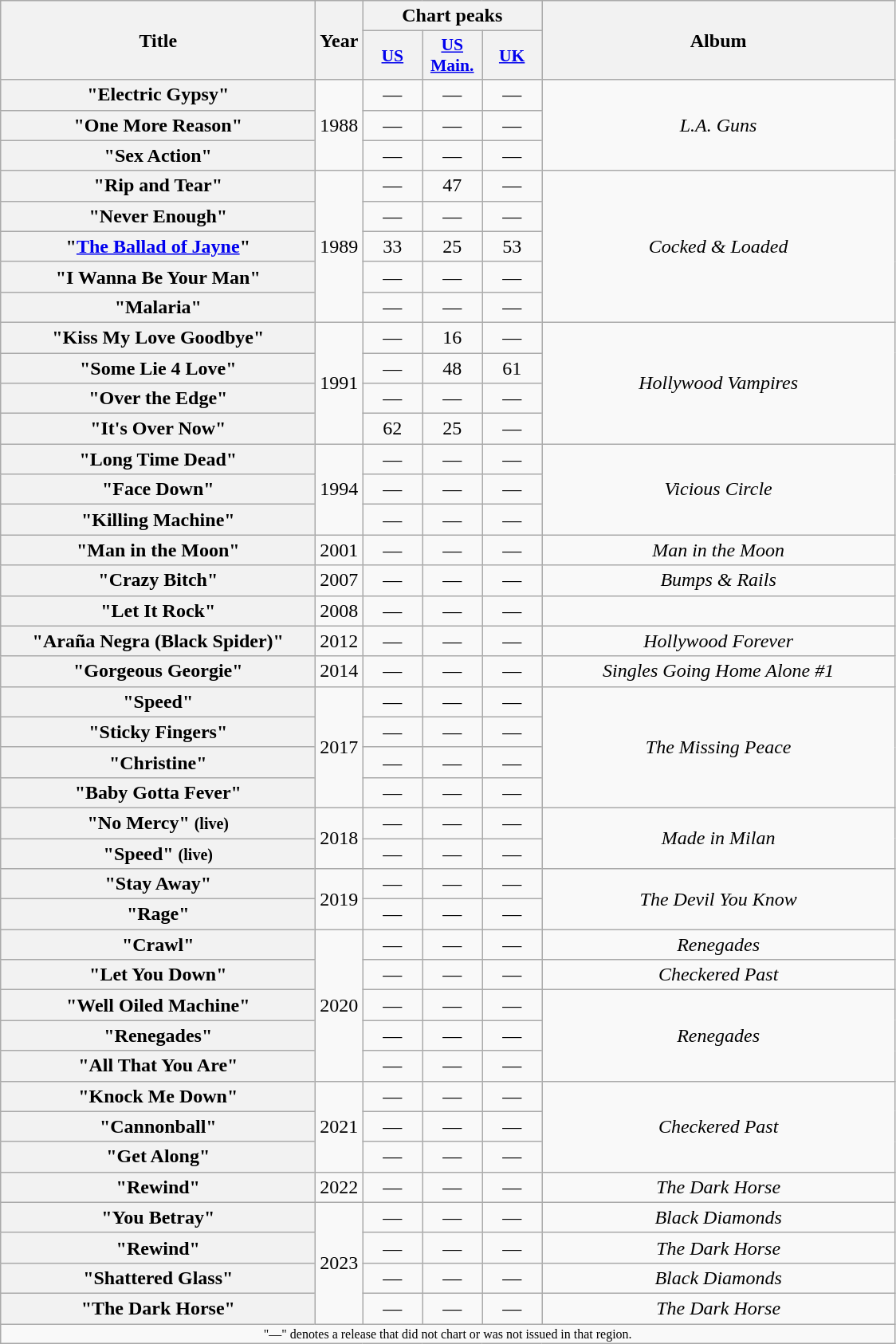<table class="wikitable plainrowheaders" style="text-align:center;">
<tr>
<th scope="col" rowspan="2" style="width:16em;">Title</th>
<th scope="col" rowspan="2">Year</th>
<th scope="col" colspan="3">Chart peaks</th>
<th scope="col" rowspan="2" style="width:18em;">Album</th>
</tr>
<tr>
<th scope="col" style="width:3em;font-size:90%;"><a href='#'>US</a><br></th>
<th scope="col" style="width:3em;font-size:90%;"><a href='#'>US<br>Main.</a><br></th>
<th scope="col" style="width:3em;font-size:90%;"><a href='#'>UK</a><br></th>
</tr>
<tr>
<th scope="row">"Electric Gypsy"</th>
<td rowspan="3">1988</td>
<td>—</td>
<td>—</td>
<td>—</td>
<td rowspan="3"><em>L.A. Guns</em></td>
</tr>
<tr>
<th scope="row">"One More Reason"</th>
<td>—</td>
<td>—</td>
<td>—</td>
</tr>
<tr>
<th scope="row">"Sex Action"</th>
<td>—</td>
<td>—</td>
<td>—</td>
</tr>
<tr>
<th scope="row">"Rip and Tear"</th>
<td rowspan="5">1989</td>
<td>—</td>
<td>47</td>
<td>—</td>
<td rowspan="5"><em>Cocked & Loaded</em></td>
</tr>
<tr>
<th scope="row">"Never Enough"</th>
<td>—</td>
<td>—</td>
<td>—</td>
</tr>
<tr>
<th scope="row">"<a href='#'>The Ballad of Jayne</a>"</th>
<td>33</td>
<td>25</td>
<td>53</td>
</tr>
<tr>
<th scope="row">"I Wanna Be Your Man"</th>
<td>—</td>
<td>—</td>
<td>—</td>
</tr>
<tr>
<th scope="row">"Malaria"</th>
<td>—</td>
<td>—</td>
<td>—</td>
</tr>
<tr>
<th scope="row">"Kiss My Love Goodbye"</th>
<td rowspan="4">1991</td>
<td>—</td>
<td>16</td>
<td>—</td>
<td rowspan="4"><em>Hollywood Vampires</em></td>
</tr>
<tr>
<th scope="row">"Some Lie 4 Love"</th>
<td>—</td>
<td>48</td>
<td>61</td>
</tr>
<tr>
<th scope="row">"Over the Edge"</th>
<td>—</td>
<td>—</td>
<td>—</td>
</tr>
<tr>
<th scope="row">"It's Over Now"</th>
<td>62</td>
<td>25</td>
<td>—</td>
</tr>
<tr>
<th scope="row">"Long Time Dead"</th>
<td rowspan="3">1994</td>
<td>—</td>
<td>—</td>
<td>—</td>
<td rowspan="3"><em>Vicious Circle</em></td>
</tr>
<tr>
<th scope="row">"Face Down"</th>
<td>—</td>
<td>—</td>
<td>—</td>
</tr>
<tr>
<th scope="row">"Killing Machine"</th>
<td>—</td>
<td>—</td>
<td>—</td>
</tr>
<tr>
<th scope="row">"Man in the Moon"</th>
<td>2001</td>
<td>—</td>
<td>—</td>
<td>—</td>
<td><em>Man in the Moon</em></td>
</tr>
<tr>
<th scope="row">"Crazy Bitch"</th>
<td>2007</td>
<td>—</td>
<td>—</td>
<td>—</td>
<td><em>Bumps & Rails</em></td>
</tr>
<tr>
<th scope="row">"Let It Rock"</th>
<td>2008</td>
<td>—</td>
<td>—</td>
<td>—</td>
<td></td>
</tr>
<tr>
<th scope="row">"Araña Negra (Black Spider)"</th>
<td>2012</td>
<td>—</td>
<td>—</td>
<td>—</td>
<td><em>Hollywood Forever</em></td>
</tr>
<tr>
<th scope="row">"Gorgeous Georgie"</th>
<td>2014</td>
<td>—</td>
<td>—</td>
<td>—</td>
<td><em>Singles Going Home Alone #1</em></td>
</tr>
<tr>
<th scope="row">"Speed"</th>
<td rowspan="4">2017</td>
<td>—</td>
<td>—</td>
<td>—</td>
<td rowspan="4"><em>The Missing Peace</em></td>
</tr>
<tr>
<th scope="row">"Sticky Fingers"</th>
<td>—</td>
<td>—</td>
<td>—</td>
</tr>
<tr>
<th scope="row">"Christine"</th>
<td>—</td>
<td>—</td>
<td>—</td>
</tr>
<tr>
<th scope="row">"Baby Gotta Fever"</th>
<td>—</td>
<td>—</td>
<td>—</td>
</tr>
<tr>
<th scope="row">"No Mercy" <small>(live)</small></th>
<td rowspan="2">2018</td>
<td>—</td>
<td>—</td>
<td>—</td>
<td rowspan="2"><em>Made in Milan</em></td>
</tr>
<tr>
<th scope="row">"Speed" <small>(live)</small></th>
<td>—</td>
<td>—</td>
<td>—</td>
</tr>
<tr>
<th scope="row">"Stay Away"</th>
<td rowspan="2">2019</td>
<td>—</td>
<td>—</td>
<td>—</td>
<td rowspan="2"><em>The Devil You Know</em></td>
</tr>
<tr>
<th scope="row">"Rage"</th>
<td>—</td>
<td>—</td>
<td>—</td>
</tr>
<tr>
<th scope="row">"Crawl"</th>
<td rowspan="5">2020</td>
<td>—</td>
<td>—</td>
<td>—</td>
<td><em>Renegades </em></td>
</tr>
<tr>
<th scope="row">"Let You Down"</th>
<td>—</td>
<td>—</td>
<td>—</td>
<td><em>Checkered Past</em></td>
</tr>
<tr>
<th scope="row">"Well Oiled Machine"</th>
<td>—</td>
<td>—</td>
<td>—</td>
<td rowspan="3"><em>Renegades</em></td>
</tr>
<tr>
<th scope="row">"Renegades"</th>
<td>—</td>
<td>—</td>
<td>—</td>
</tr>
<tr>
<th scope="row">"All That You Are"</th>
<td>—</td>
<td>—</td>
<td>—</td>
</tr>
<tr>
<th scope="row">"Knock Me Down"</th>
<td rowspan="3">2021</td>
<td>—</td>
<td>—</td>
<td>—</td>
<td rowspan="3"><em>Checkered Past</em></td>
</tr>
<tr>
<th scope="row">"Cannonball"</th>
<td>—</td>
<td>—</td>
<td>—</td>
</tr>
<tr>
<th scope="row">"Get Along"</th>
<td>—</td>
<td>—</td>
<td>—</td>
</tr>
<tr>
<th scope="row">"Rewind"</th>
<td>2022</td>
<td>—</td>
<td>—</td>
<td>—</td>
<td><em>The Dark Horse</em></td>
</tr>
<tr>
<th scope="row">"You Betray"</th>
<td rowspan="4">2023</td>
<td>—</td>
<td>—</td>
<td>—</td>
<td><em>Black Diamonds</em></td>
</tr>
<tr>
<th scope="row">"Rewind"</th>
<td>—</td>
<td>—</td>
<td>—</td>
<td><em>The Dark Horse</em></td>
</tr>
<tr>
<th scope="row">"Shattered Glass"</th>
<td>—</td>
<td>—</td>
<td>—</td>
<td><em>Black Diamonds</em></td>
</tr>
<tr>
<th scope="row">"The Dark Horse"</th>
<td>—</td>
<td>—</td>
<td>—</td>
<td><em>The Dark Horse</em></td>
</tr>
<tr>
<td align="center" colspan="6" style="font-size: 8pt">"—" denotes a release that did not chart or was not issued in that region.</td>
</tr>
</table>
